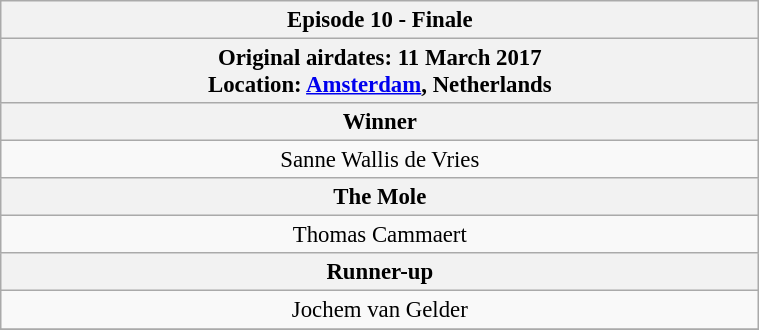<table class="wikitable" style="font-size: 95%; margin: 10px" align="right" width="40%">
<tr>
<th colspan=3>Episode 10 - Finale</th>
</tr>
<tr>
<th colspan=3>Original airdates: 11 March 2017<br>Location: <a href='#'>Amsterdam</a>, Netherlands</th>
</tr>
<tr>
<th colspan=3>Winner</th>
</tr>
<tr>
<td colspan=3 align="center">Sanne Wallis de Vries</td>
</tr>
<tr>
<th colspan=3>The Mole</th>
</tr>
<tr>
<td colspan=3 align="center">Thomas Cammaert</td>
</tr>
<tr>
<th colspan=3>Runner-up</th>
</tr>
<tr>
<td colspan=3 align="center">Jochem van Gelder</td>
</tr>
<tr>
</tr>
</table>
